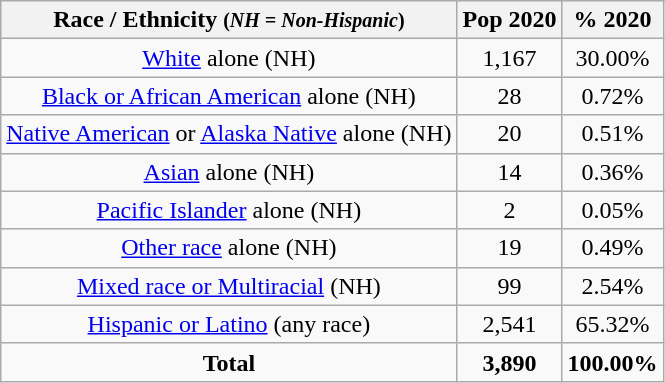<table class="wikitable" style="text-align:center;">
<tr>
<th>Race / Ethnicity <small>(<em>NH = Non-Hispanic</em>)</small></th>
<th>Pop 2020</th>
<th>% 2020</th>
</tr>
<tr>
<td><a href='#'>White</a> alone (NH)</td>
<td>1,167</td>
<td>30.00%</td>
</tr>
<tr>
<td><a href='#'>Black or African American</a> alone (NH)</td>
<td>28</td>
<td>0.72%</td>
</tr>
<tr>
<td><a href='#'>Native American</a> or <a href='#'>Alaska Native</a> alone (NH)</td>
<td>20</td>
<td>0.51%</td>
</tr>
<tr>
<td><a href='#'>Asian</a> alone (NH)</td>
<td>14</td>
<td>0.36%</td>
</tr>
<tr>
<td><a href='#'>Pacific Islander</a> alone (NH)</td>
<td>2</td>
<td>0.05%</td>
</tr>
<tr>
<td><a href='#'>Other race</a> alone (NH)</td>
<td>19</td>
<td>0.49%</td>
</tr>
<tr>
<td><a href='#'>Mixed race or Multiracial</a> (NH)</td>
<td>99</td>
<td>2.54%</td>
</tr>
<tr>
<td><a href='#'>Hispanic or Latino</a> (any race)</td>
<td>2,541</td>
<td>65.32%</td>
</tr>
<tr>
<td><strong>Total</strong></td>
<td><strong>3,890</strong></td>
<td><strong>100.00%</strong></td>
</tr>
</table>
